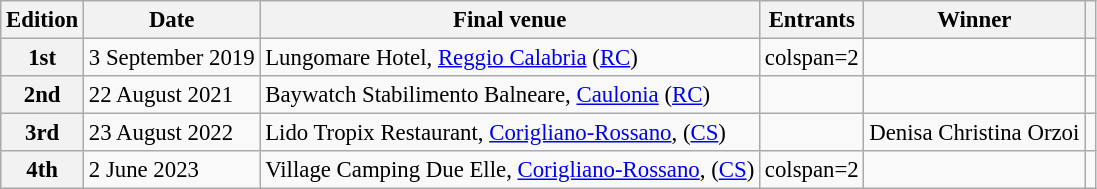<table class="wikitable defaultcenter col2left col3left col5left" style="font-size:95%;">
<tr>
<th>Edition</th>
<th>Date</th>
<th>Final venue</th>
<th>Entrants</th>
<th>Winner</th>
<th></th>
</tr>
<tr>
<th>1st</th>
<td>3 September 2019</td>
<td>Lungomare Hotel, <a href='#'>Reggio Calabria</a> (<a href='#'>RC</a>)</td>
<td>colspan=2 </td>
<td></td>
</tr>
<tr>
<th>2nd</th>
<td>22 August 2021</td>
<td>Baywatch Stabilimento Balneare, <a href='#'>Caulonia</a> (<a href='#'>RC</a>)</td>
<td></td>
<td></td>
<td></td>
</tr>
<tr>
<th>3rd</th>
<td>23 August 2022</td>
<td>Lido Tropix Restaurant, <a href='#'>Corigliano-Rossano</a>, (<a href='#'>CS</a>)</td>
<td></td>
<td>Denisa Christina Orzoi</td>
<td></td>
</tr>
<tr>
<th>4th</th>
<td>2 June 2023</td>
<td>Village Camping Due Elle, <a href='#'>Corigliano-Rossano</a>, (<a href='#'>CS</a>)</td>
<td>colspan=2 </td>
<td></td>
</tr>
</table>
